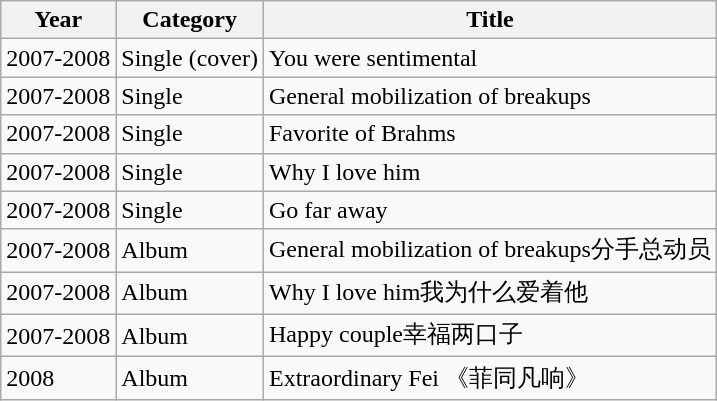<table class="wikitable sortable">
<tr>
<th>Year</th>
<th>Category</th>
<th>Title</th>
</tr>
<tr>
<td>2007-2008</td>
<td>Single (cover)</td>
<td>You were sentimental</td>
</tr>
<tr>
<td>2007-2008</td>
<td>Single</td>
<td>General mobilization of breakups</td>
</tr>
<tr>
<td>2007-2008</td>
<td>Single</td>
<td>Favorite of Brahms</td>
</tr>
<tr>
<td>2007-2008</td>
<td>Single</td>
<td>Why I love him</td>
</tr>
<tr>
<td>2007-2008</td>
<td>Single</td>
<td>Go far away</td>
</tr>
<tr>
<td>2007-2008</td>
<td>Album</td>
<td>General mobilization of breakups分手总动员</td>
</tr>
<tr>
<td>2007-2008</td>
<td>Album</td>
<td>Why I love him我为什么爱着他</td>
</tr>
<tr>
<td>2007-2008</td>
<td>Album</td>
<td>Happy couple幸福两口子</td>
</tr>
<tr>
<td>2008</td>
<td>Album</td>
<td>Extraordinary Fei 《菲同凡响》</td>
</tr>
</table>
